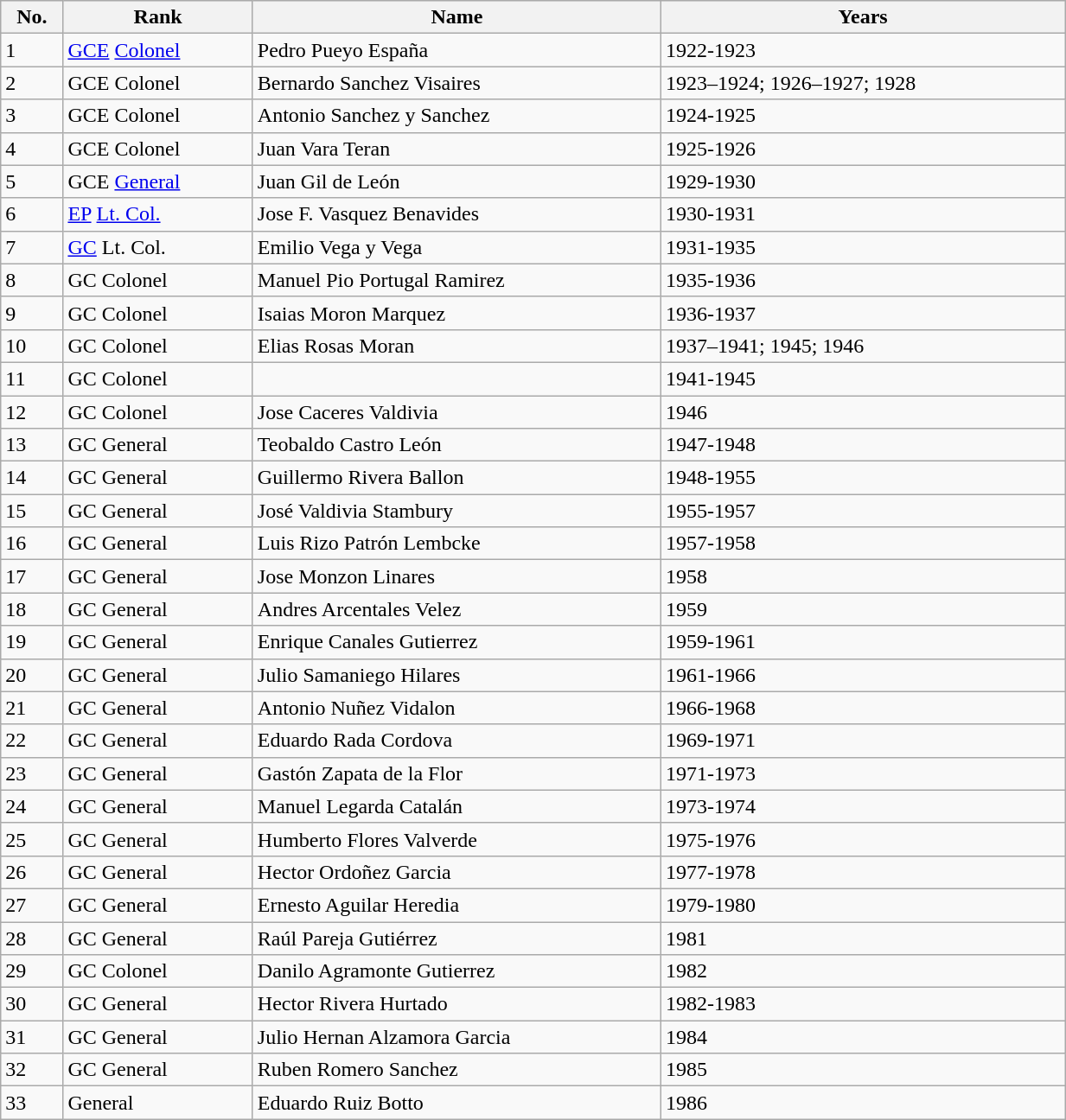<table class="wikitable" border="1" align="center" width=65%>
<tr bgcolor="#ececec">
<th>No.</th>
<th>Rank</th>
<th>Name</th>
<th>Years</th>
</tr>
<tr>
<td>1</td>
<td><a href='#'>GCE</a> <a href='#'>Colonel</a></td>
<td>Pedro Pueyo España</td>
<td>1922-1923</td>
</tr>
<tr>
<td>2</td>
<td>GCE Colonel</td>
<td>Bernardo Sanchez Visaires</td>
<td>1923–1924; 1926–1927; 1928</td>
</tr>
<tr>
<td>3</td>
<td>GCE Colonel</td>
<td>Antonio Sanchez y Sanchez</td>
<td>1924-1925</td>
</tr>
<tr>
<td>4</td>
<td>GCE Colonel</td>
<td>Juan Vara Teran</td>
<td>1925-1926</td>
</tr>
<tr>
<td>5</td>
<td>GCE <a href='#'>General</a></td>
<td>Juan Gil de León</td>
<td>1929-1930</td>
</tr>
<tr>
<td>6</td>
<td><a href='#'>EP</a> <a href='#'>Lt. Col.</a></td>
<td>Jose F. Vasquez Benavides</td>
<td>1930-1931</td>
</tr>
<tr>
<td>7</td>
<td><a href='#'>GC</a> Lt. Col.</td>
<td>Emilio Vega y Vega</td>
<td>1931-1935</td>
</tr>
<tr>
<td>8</td>
<td>GC Colonel</td>
<td>Manuel Pio Portugal Ramirez</td>
<td>1935-1936</td>
</tr>
<tr>
<td>9</td>
<td>GC Colonel</td>
<td>Isaias Moron Marquez</td>
<td>1936-1937</td>
</tr>
<tr>
<td>10</td>
<td>GC Colonel</td>
<td>Elias Rosas Moran</td>
<td>1937–1941; 1945; 1946</td>
</tr>
<tr>
<td>11</td>
<td>GC Colonel</td>
<td></td>
<td>1941-1945</td>
</tr>
<tr>
<td>12</td>
<td>GC Colonel</td>
<td>Jose Caceres Valdivia</td>
<td>1946</td>
</tr>
<tr>
<td>13</td>
<td>GC General</td>
<td>Teobaldo Castro León</td>
<td>1947-1948</td>
</tr>
<tr>
<td>14</td>
<td>GC General</td>
<td>Guillermo Rivera Ballon</td>
<td>1948-1955</td>
</tr>
<tr>
<td>15</td>
<td>GC General</td>
<td>José Valdivia Stambury</td>
<td>1955-1957</td>
</tr>
<tr>
<td>16</td>
<td>GC General</td>
<td>Luis Rizo Patrón Lembcke</td>
<td>1957-1958</td>
</tr>
<tr>
<td>17</td>
<td>GC General</td>
<td>Jose Monzon Linares</td>
<td>1958</td>
</tr>
<tr>
<td>18</td>
<td>GC General</td>
<td>Andres Arcentales Velez</td>
<td>1959</td>
</tr>
<tr>
<td>19</td>
<td>GC General</td>
<td>Enrique Canales Gutierrez</td>
<td>1959-1961</td>
</tr>
<tr>
<td>20</td>
<td>GC General</td>
<td>Julio Samaniego Hilares</td>
<td>1961-1966</td>
</tr>
<tr>
<td>21</td>
<td>GC General</td>
<td>Antonio Nuñez Vidalon</td>
<td>1966-1968</td>
</tr>
<tr>
<td>22</td>
<td>GC General</td>
<td>Eduardo Rada Cordova</td>
<td>1969-1971</td>
</tr>
<tr>
<td>23</td>
<td>GC General</td>
<td>Gastón Zapata de la Flor</td>
<td>1971-1973</td>
</tr>
<tr>
<td>24</td>
<td>GC General</td>
<td>Manuel Legarda Catalán</td>
<td>1973-1974</td>
</tr>
<tr>
<td>25</td>
<td>GC General</td>
<td>Humberto Flores Valverde</td>
<td>1975-1976</td>
</tr>
<tr>
<td>26</td>
<td>GC General</td>
<td>Hector Ordoñez Garcia</td>
<td>1977-1978</td>
</tr>
<tr>
<td>27</td>
<td>GC General</td>
<td>Ernesto Aguilar Heredia</td>
<td>1979-1980</td>
</tr>
<tr>
<td>28</td>
<td>GC General</td>
<td>Raúl Pareja Gutiérrez</td>
<td>1981</td>
</tr>
<tr>
<td>29</td>
<td>GC Colonel</td>
<td>Danilo Agramonte Gutierrez</td>
<td>1982</td>
</tr>
<tr>
<td>30</td>
<td>GC General</td>
<td>Hector Rivera Hurtado</td>
<td>1982-1983</td>
</tr>
<tr>
<td>31</td>
<td>GC General</td>
<td>Julio Hernan Alzamora Garcia</td>
<td>1984</td>
</tr>
<tr>
<td>32</td>
<td>GC General</td>
<td>Ruben Romero Sanchez</td>
<td>1985</td>
</tr>
<tr>
<td>33</td>
<td> General</td>
<td>Eduardo Ruiz Botto</td>
<td>1986</td>
</tr>
</table>
